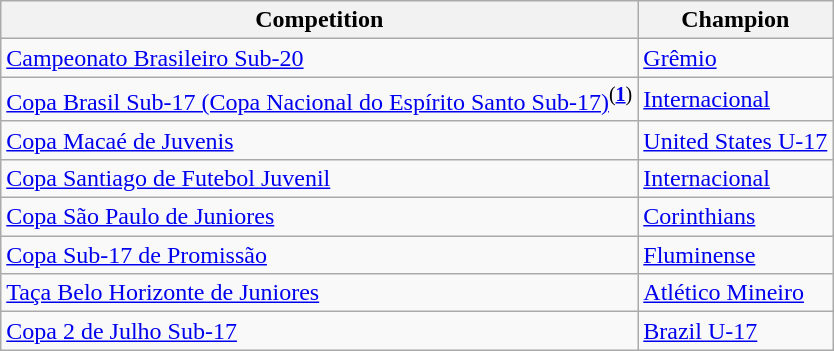<table class="wikitable">
<tr>
<th>Competition</th>
<th>Champion</th>
</tr>
<tr>
<td><a href='#'>Campeonato Brasileiro Sub-20</a></td>
<td><a href='#'>Grêmio</a></td>
</tr>
<tr>
<td><a href='#'>Copa Brasil Sub-17 (Copa Nacional do Espírito Santo Sub-17)</a><sup>(<strong><a href='#'>1</a></strong>)</sup></td>
<td><a href='#'>Internacional</a></td>
</tr>
<tr>
<td><a href='#'>Copa Macaé de Juvenis</a></td>
<td><a href='#'>United States U-17</a></td>
</tr>
<tr>
<td><a href='#'>Copa Santiago de Futebol Juvenil</a></td>
<td><a href='#'>Internacional</a></td>
</tr>
<tr>
<td><a href='#'>Copa São Paulo de Juniores</a></td>
<td><a href='#'>Corinthians</a></td>
</tr>
<tr>
<td><a href='#'>Copa Sub-17 de Promissão</a></td>
<td><a href='#'>Fluminense</a></td>
</tr>
<tr>
<td><a href='#'>Taça Belo Horizonte de Juniores</a></td>
<td><a href='#'>Atlético Mineiro</a></td>
</tr>
<tr>
<td><a href='#'>Copa 2 de Julho Sub-17</a></td>
<td><a href='#'>Brazil U-17</a></td>
</tr>
</table>
